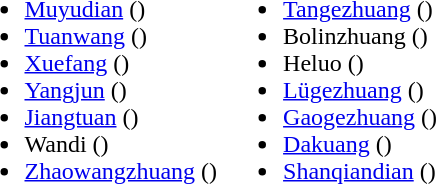<table>
<tr>
<td valign="top"><br><ul><li><a href='#'>Muyudian</a> ()</li><li><a href='#'>Tuanwang</a> ()</li><li><a href='#'>Xuefang</a> ()</li><li><a href='#'>Yangjun</a> ()</li><li><a href='#'>Jiangtuan</a> ()</li><li>Wandi ()</li><li><a href='#'>Zhaowangzhuang</a> ()</li></ul></td>
<td valign="top"><br><ul><li><a href='#'>Tangezhuang</a> ()</li><li>Bolinzhuang ()</li><li>Heluo ()</li><li><a href='#'>Lügezhuang</a> ()</li><li><a href='#'>Gaogezhuang</a> ()</li><li><a href='#'>Dakuang</a> ()</li><li><a href='#'>Shanqiandian</a> ()</li></ul></td>
</tr>
</table>
